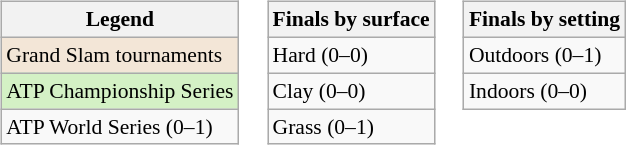<table>
<tr valign=top>
<td><br><table class=wikitable style=font-size:90%>
<tr>
<th>Legend</th>
</tr>
<tr style="background:#f3e6d7;">
<td>Grand Slam tournaments</td>
</tr>
<tr style="background:#d4f1c5;">
<td>ATP Championship Series</td>
</tr>
<tr>
<td>ATP World Series (0–1)</td>
</tr>
</table>
</td>
<td><br><table class=wikitable style=font-size:90%>
<tr>
<th>Finals by surface</th>
</tr>
<tr>
<td>Hard (0–0)</td>
</tr>
<tr>
<td>Clay (0–0)</td>
</tr>
<tr>
<td>Grass (0–1)</td>
</tr>
</table>
</td>
<td><br><table class=wikitable style=font-size:90%>
<tr>
<th>Finals by setting</th>
</tr>
<tr>
<td>Outdoors (0–1)</td>
</tr>
<tr>
<td>Indoors (0–0)</td>
</tr>
</table>
</td>
</tr>
</table>
